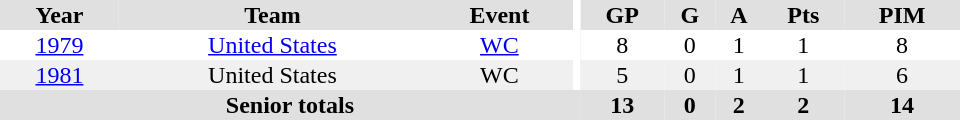<table border="0" cellpadding="1" cellspacing="0" ID="Table3" style="text-align:center; width:40em">
<tr bgcolor="#e0e0e0">
<th>Year</th>
<th>Team</th>
<th>Event</th>
<th rowspan="102" bgcolor="#ffffff"></th>
<th>GP</th>
<th>G</th>
<th>A</th>
<th>Pts</th>
<th>PIM</th>
</tr>
<tr>
<td><a href='#'>1979</a></td>
<td><a href='#'>United States</a></td>
<td><a href='#'>WC</a></td>
<td>8</td>
<td>0</td>
<td>1</td>
<td>1</td>
<td>8</td>
</tr>
<tr bgcolor="#f0f0f0">
<td><a href='#'>1981</a></td>
<td>United States</td>
<td>WC</td>
<td>5</td>
<td>0</td>
<td>1</td>
<td>1</td>
<td>6</td>
</tr>
<tr bgcolor="#e0e0e0">
<th colspan="4">Senior totals</th>
<th>13</th>
<th>0</th>
<th>2</th>
<th>2</th>
<th>14</th>
</tr>
</table>
